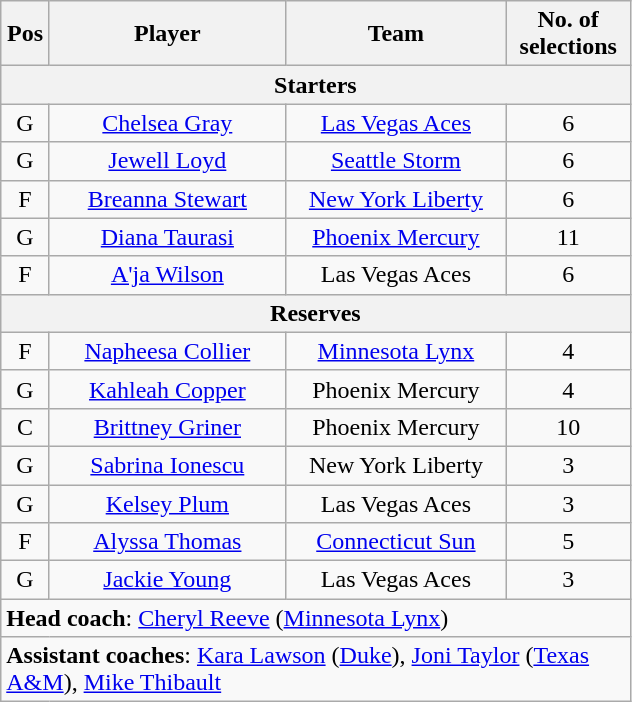<table class="wikitable sortable" style="text-align:center">
<tr>
<th scope="col" width="25px">Pos</th>
<th scope="col" width="150px">Player</th>
<th scope="col" width="140px">Team</th>
<th scope="col" width="75px">No. of selections</th>
</tr>
<tr>
<th scope="col" colspan=5>Starters</th>
</tr>
<tr>
<td>G</td>
<td><a href='#'>Chelsea Gray</a></td>
<td><a href='#'>Las Vegas Aces</a></td>
<td>6</td>
</tr>
<tr>
<td>G</td>
<td><a href='#'>Jewell Loyd</a></td>
<td><a href='#'>Seattle Storm</a></td>
<td>6</td>
</tr>
<tr>
<td>F</td>
<td><a href='#'>Breanna Stewart</a></td>
<td><a href='#'>New York Liberty</a></td>
<td>6</td>
</tr>
<tr>
<td>G</td>
<td><a href='#'>Diana Taurasi</a></td>
<td><a href='#'>Phoenix Mercury</a></td>
<td>11</td>
</tr>
<tr>
<td>F</td>
<td><a href='#'>A'ja Wilson</a></td>
<td>Las Vegas Aces</td>
<td>6</td>
</tr>
<tr>
<th scope="col" colspan=5>Reserves</th>
</tr>
<tr>
<td>F</td>
<td><a href='#'>Napheesa Collier</a></td>
<td><a href='#'>Minnesota Lynx</a></td>
<td>4</td>
</tr>
<tr>
<td>G</td>
<td><a href='#'>Kahleah Copper</a></td>
<td>Phoenix Mercury</td>
<td>4</td>
</tr>
<tr>
<td>C</td>
<td><a href='#'>Brittney Griner</a></td>
<td>Phoenix Mercury</td>
<td>10</td>
</tr>
<tr>
<td>G</td>
<td><a href='#'>Sabrina Ionescu</a></td>
<td>New York Liberty</td>
<td>3</td>
</tr>
<tr>
<td>G</td>
<td><a href='#'>Kelsey Plum</a></td>
<td>Las Vegas Aces</td>
<td>3</td>
</tr>
<tr>
<td>F</td>
<td><a href='#'>Alyssa Thomas</a></td>
<td><a href='#'>Connecticut Sun</a></td>
<td>5</td>
</tr>
<tr>
<td>G</td>
<td><a href='#'>Jackie Young</a></td>
<td>Las Vegas Aces</td>
<td>3</td>
</tr>
<tr>
<td style="text-align:left" colspan="5"><strong>Head coach</strong>: <a href='#'>Cheryl Reeve</a> (<a href='#'>Minnesota Lynx</a>)</td>
</tr>
<tr>
<td style="text-align:left" colspan="5"><strong>Assistant coaches</strong>: <a href='#'>Kara Lawson</a> (<a href='#'>Duke</a>), <a href='#'>Joni Taylor</a> (<a href='#'>Texas A&M</a>), <a href='#'>Mike Thibault</a></td>
</tr>
</table>
